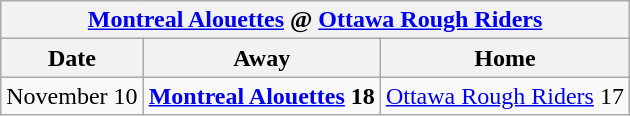<table class="wikitable">
<tr>
<th colspan="3"><a href='#'>Montreal Alouettes</a> @ <a href='#'>Ottawa Rough Riders</a></th>
</tr>
<tr>
<th>Date</th>
<th>Away</th>
<th>Home</th>
</tr>
<tr>
<td>November 10</td>
<td><strong><a href='#'>Montreal Alouettes</a> 18</strong></td>
<td><a href='#'>Ottawa Rough Riders</a> 17</td>
</tr>
</table>
